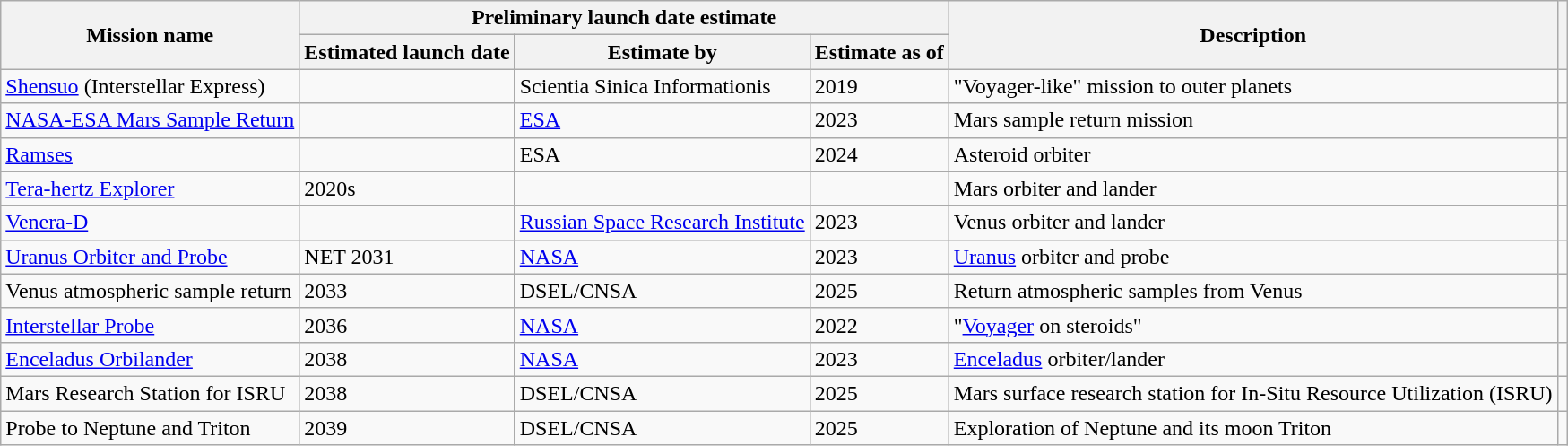<table class="wikitable">
<tr>
<th rowspan="2">Mission name</th>
<th colspan="3">Preliminary launch date estimate</th>
<th rowspan="2">Description</th>
<th rowspan="2"></th>
</tr>
<tr>
<th>Estimated launch date</th>
<th>Estimate by</th>
<th>Estimate as of</th>
</tr>
<tr>
<td> <a href='#'>Shensuo</a> (Interstellar Express)</td>
<td></td>
<td>Scientia Sinica Informationis</td>
<td>2019</td>
<td>"Voyager-like" mission to outer planets</td>
<td></td>
</tr>
<tr>
<td> <a href='#'>NASA-ESA Mars Sample Return</a></td>
<td></td>
<td><a href='#'>ESA</a></td>
<td>2023</td>
<td>Mars sample return mission</td>
<td></td>
</tr>
<tr>
<td> <a href='#'>Ramses</a></td>
<td></td>
<td>ESA</td>
<td>2024</td>
<td>Asteroid orbiter</td>
<td></td>
</tr>
<tr>
<td> <a href='#'>Tera-hertz Explorer</a></td>
<td>2020s</td>
<td></td>
<td></td>
<td>Mars orbiter and lander</td>
<td></td>
</tr>
<tr>
<td> <a href='#'>Venera-D</a></td>
<td></td>
<td><a href='#'>Russian Space Research Institute</a></td>
<td>2023</td>
<td>Venus orbiter and lander</td>
<td></td>
</tr>
<tr>
<td> <a href='#'>Uranus Orbiter and Probe</a></td>
<td>NET 2031</td>
<td><a href='#'>NASA</a></td>
<td>2023</td>
<td><a href='#'>Uranus</a> orbiter and probe</td>
<td></td>
</tr>
<tr>
<td> Venus atmospheric sample return</td>
<td>2033</td>
<td>DSEL/CNSA</td>
<td>2025</td>
<td>Return atmospheric samples from Venus</td>
<td></td>
</tr>
<tr>
<td> <a href='#'>Interstellar Probe</a></td>
<td>2036</td>
<td><a href='#'>NASA</a></td>
<td>2022</td>
<td>"<a href='#'>Voyager</a> on steroids"</td>
<td></td>
</tr>
<tr>
<td> <a href='#'>Enceladus Orbilander</a></td>
<td>2038</td>
<td><a href='#'>NASA</a></td>
<td>2023</td>
<td><a href='#'>Enceladus</a> orbiter/lander</td>
<td></td>
</tr>
<tr>
<td> Mars Research Station for ISRU</td>
<td>2038</td>
<td>DSEL/CNSA</td>
<td>2025</td>
<td>Mars surface research station for In-Situ Resource Utilization (ISRU)</td>
<td></td>
</tr>
<tr>
<td> Probe to Neptune and Triton</td>
<td>2039</td>
<td>DSEL/CNSA</td>
<td>2025</td>
<td>Exploration of Neptune and its moon Triton</td>
<td></td>
</tr>
</table>
